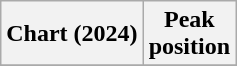<table class="wikitable sortable plainrowheaders" style="text-align:center">
<tr>
<th scope="col">Chart (2024)</th>
<th scope="col">Peak<br>position</th>
</tr>
<tr>
</tr>
</table>
